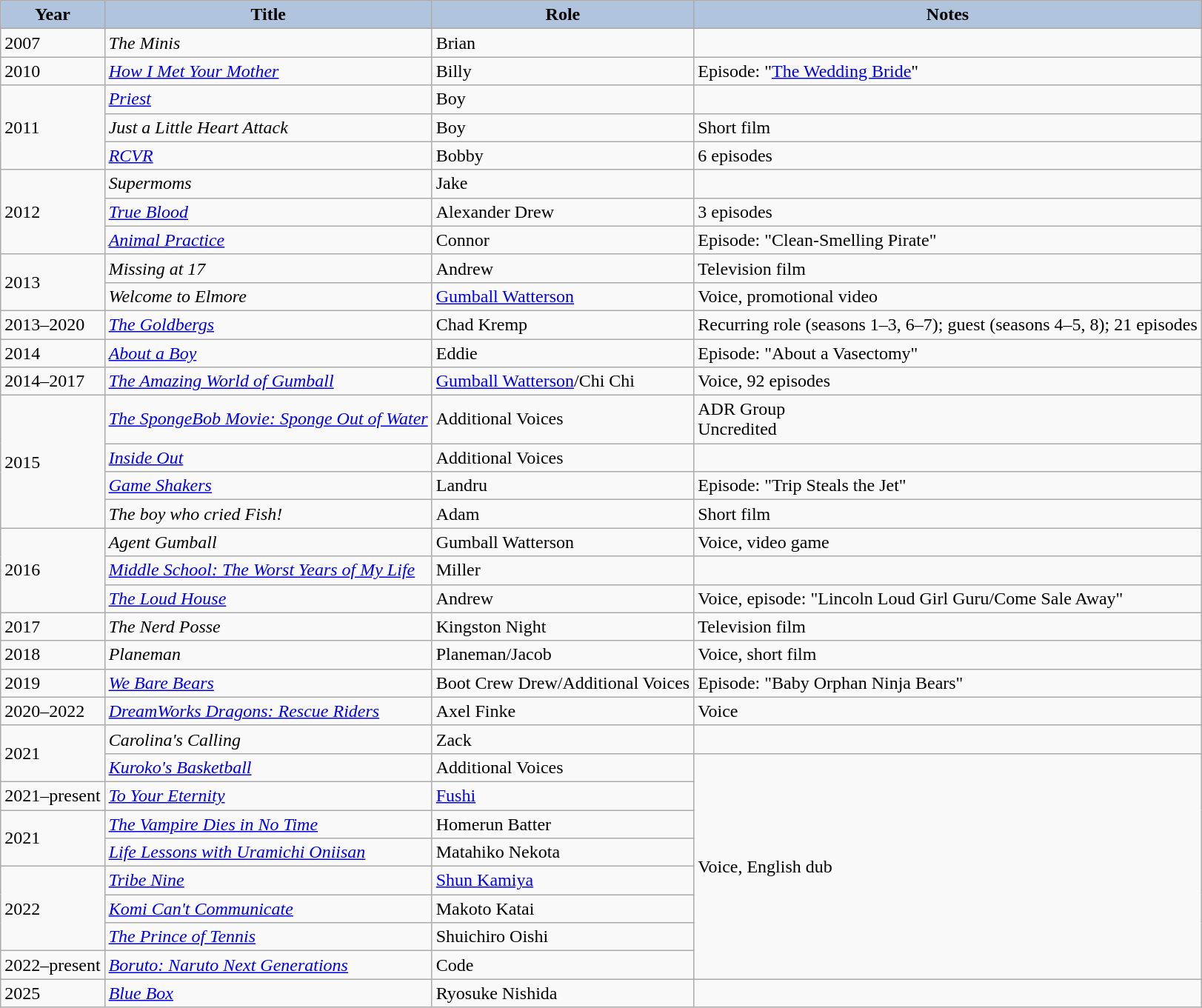<table class="wikitable sortable">
<tr>
<th style="background:#B0C4DE;text-align:center;">Year</th>
<th style="background:#B0C4DE;text-align:center;">Title</th>
<th style="background:#B0C4DE;text-align:center;">Role</th>
<th class="unsortable" style="background:#B0C4DE;text-align:center;">Notes</th>
</tr>
<tr>
<td>2007</td>
<td><em>The Minis</em></td>
<td>Brian</td>
<td></td>
</tr>
<tr>
<td>2010</td>
<td><em><a href='#'>How I Met Your Mother</a></em></td>
<td>Billy</td>
<td>Episode: "<a href='#'>The Wedding Bride</a>"</td>
</tr>
<tr>
<td rowspan="3">2011</td>
<td><em><a href='#'>Priest</a></em></td>
<td>Boy</td>
<td></td>
</tr>
<tr>
<td><em>Just a Little Heart Attack</em></td>
<td>Boy</td>
<td>Short film</td>
</tr>
<tr>
<td><em><a href='#'>RCVR</a></em></td>
<td>Bobby</td>
<td>6 episodes</td>
</tr>
<tr>
<td rowspan="3">2012</td>
<td><em>Supermoms</em></td>
<td>Jake</td>
<td></td>
</tr>
<tr>
<td><em><a href='#'>True Blood</a></em></td>
<td>Alexander Drew</td>
<td>3 episodes</td>
</tr>
<tr>
<td><em><a href='#'>Animal Practice</a></em></td>
<td>Connor</td>
<td>Episode: "Clean-Smelling Pirate"</td>
</tr>
<tr>
<td rowspan="2">2013</td>
<td><em>Missing at 17</em></td>
<td>Andrew</td>
<td>Television film</td>
</tr>
<tr>
<td><em>Welcome to Elmore</em></td>
<td><a href='#'>Gumball Watterson</a></td>
<td>Voice, promotional video</td>
</tr>
<tr>
<td>2013–2020</td>
<td><em><a href='#'>The Goldbergs</a></em></td>
<td>Chad Kremp</td>
<td>Recurring role (seasons 1–3, 6–7); guest (seasons 4–5, 8); 21 episodes</td>
</tr>
<tr>
<td>2014</td>
<td><em><a href='#'>About a Boy</a></em></td>
<td>Eddie</td>
<td>Episode: "About a Vasectomy"</td>
</tr>
<tr>
<td>2014–2017</td>
<td><em><a href='#'>The Amazing World of Gumball</a></em></td>
<td><a href='#'>Gumball Watterson</a>/Chi Chi</td>
<td>Voice, 92 episodes</td>
</tr>
<tr>
<td rowspan="4">2015</td>
<td><em><a href='#'>The SpongeBob Movie: Sponge Out of Water</a></em></td>
<td>Additional Voices</td>
<td>ADR Group<br>Uncredited</td>
</tr>
<tr>
<td><em><a href='#'>Inside Out</a></em></td>
<td>Additional Voices</td>
<td></td>
</tr>
<tr>
<td><em><a href='#'>Game Shakers</a></em></td>
<td>Landru</td>
<td>Episode: "Trip Steals the Jet"</td>
</tr>
<tr>
<td><em>The boy who cried Fish!</em></td>
<td>Adam</td>
<td>Short film</td>
</tr>
<tr>
<td rowspan="3">2016</td>
<td><em> Agent Gumball </em></td>
<td>Gumball Watterson</td>
<td>Voice, video game</td>
</tr>
<tr>
<td><em><a href='#'>Middle School: The Worst Years of My Life</a></em></td>
<td>Miller</td>
<td></td>
</tr>
<tr>
<td><em><a href='#'>The Loud House</a></em></td>
<td>Andrew</td>
<td>Voice, episode: "Lincoln Loud Girl Guru/Come Sale Away"</td>
</tr>
<tr>
<td>2017</td>
<td><em>The Nerd Posse</em></td>
<td>Kingston Night</td>
<td>Television film</td>
</tr>
<tr>
<td>2018</td>
<td><em>Planeman</em></td>
<td>Planeman/Jacob</td>
<td>Voice, short film</td>
</tr>
<tr>
<td>2019</td>
<td><em><a href='#'>We Bare Bears</a></em></td>
<td>Boot Crew Drew/Additional Voices</td>
<td>Episode: "Baby Orphan Ninja Bears"</td>
</tr>
<tr>
<td>2020–2022</td>
<td><em><a href='#'>DreamWorks Dragons: Rescue Riders</a></em></td>
<td>Axel Finke</td>
<td>Voice</td>
</tr>
<tr>
<td rowspan="2">2021</td>
<td><em>Carolina's Calling</em></td>
<td>Zack</td>
<td></td>
</tr>
<tr>
<td><em><a href='#'>Kuroko's Basketball</a></em></td>
<td>Additional Voices</td>
<td rowspan="8">Voice, English dub</td>
</tr>
<tr>
<td>2021–present</td>
<td><em><a href='#'>To Your Eternity</a></em></td>
<td><a href='#'>Fushi</a></td>
</tr>
<tr>
<td rowspan="2">2021</td>
<td><em><a href='#'>The Vampire Dies in No Time</a></em></td>
<td>Homerun Batter</td>
</tr>
<tr>
<td><em><a href='#'>Life Lessons with Uramichi Oniisan</a></em></td>
<td>Matahiko Nekota</td>
</tr>
<tr>
<td rowspan="3">2022</td>
<td><em><a href='#'>Tribe Nine</a></em></td>
<td><a href='#'>Shun Kamiya</a></td>
</tr>
<tr>
<td><em><a href='#'>Komi Can't Communicate</a></em></td>
<td>Makoto Katai</td>
</tr>
<tr>
<td><em><a href='#'>The Prince of Tennis</a></em></td>
<td>Shuichiro Oishi</td>
</tr>
<tr>
<td>2022–present</td>
<td><em><a href='#'>Boruto: Naruto Next Generations</a></em></td>
<td>Code</td>
</tr>
<tr>
<td>2025</td>
<td><em><a href='#'>Blue Box</a></em></td>
<td>Ryosuke Nishida</td>
<td></td>
</tr>
</table>
